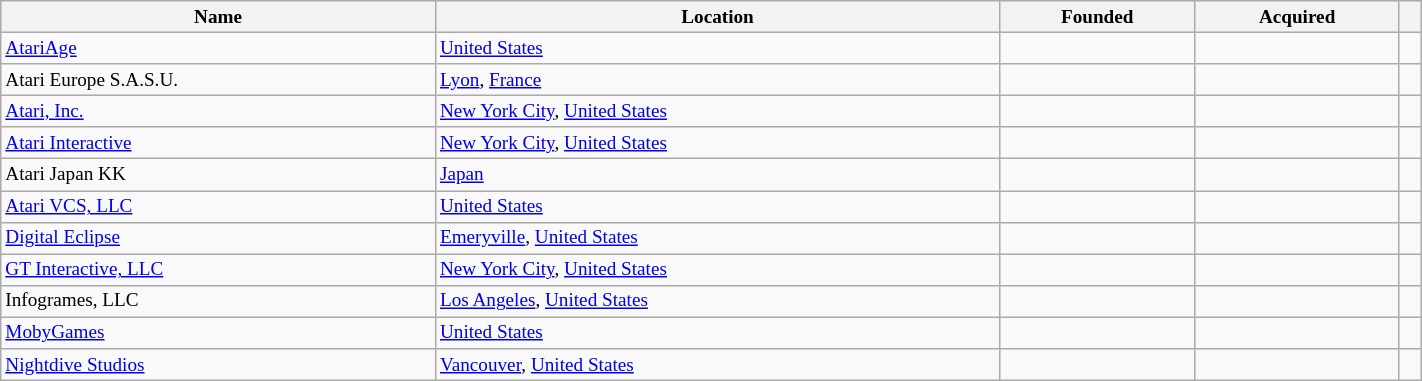<table class="wikitable sortable"style="min-width: 75%; font-size: 80%;">
<tr>
<th>Name</th>
<th>Location</th>
<th>Founded</th>
<th>Acquired</th>
<th></th>
</tr>
<tr>
<td><a href='#'>AtariAge</a></td>
<td><a href='#'>United States</a></td>
<td></td>
<td></td>
<td></td>
</tr>
<tr>
<td>Atari Europe S.A.S.U.</td>
<td><a href='#'>Lyon</a>, <a href='#'>France</a></td>
<td></td>
<td></td>
<td></td>
</tr>
<tr>
<td><a href='#'>Atari, Inc.</a></td>
<td><a href='#'>New York City</a>, <a href='#'>United States</a></td>
<td></td>
<td></td>
<td></td>
</tr>
<tr>
<td><a href='#'>Atari Interactive</a></td>
<td><a href='#'>New York City</a>, <a href='#'>United States</a></td>
<td></td>
<td></td>
<td></td>
</tr>
<tr>
<td>Atari Japan KK</td>
<td><a href='#'>Japan</a></td>
<td></td>
<td></td>
<td></td>
</tr>
<tr>
<td><a href='#'>Atari VCS, LLC</a></td>
<td><a href='#'>United States</a></td>
<td></td>
<td></td>
<td></td>
</tr>
<tr>
<td><a href='#'>Digital Eclipse</a></td>
<td><a href='#'>Emeryville</a>, <a href='#'>United States</a></td>
<td></td>
<td></td>
<td></td>
</tr>
<tr>
<td><a href='#'>GT Interactive, LLC</a></td>
<td><a href='#'>New York City</a>, <a href='#'>United States</a></td>
<td></td>
<td></td>
<td></td>
</tr>
<tr>
<td>Infogrames, LLC</td>
<td><a href='#'>Los Angeles</a>, <a href='#'>United States</a></td>
<td></td>
<td></td>
<td></td>
</tr>
<tr>
<td><a href='#'>MobyGames</a></td>
<td><a href='#'>United States</a></td>
<td></td>
<td></td>
<td></td>
</tr>
<tr>
<td><a href='#'>Nightdive Studios</a></td>
<td><a href='#'>Vancouver</a>, <a href='#'>United States</a></td>
<td></td>
<td></td>
<td></td>
</tr>
</table>
